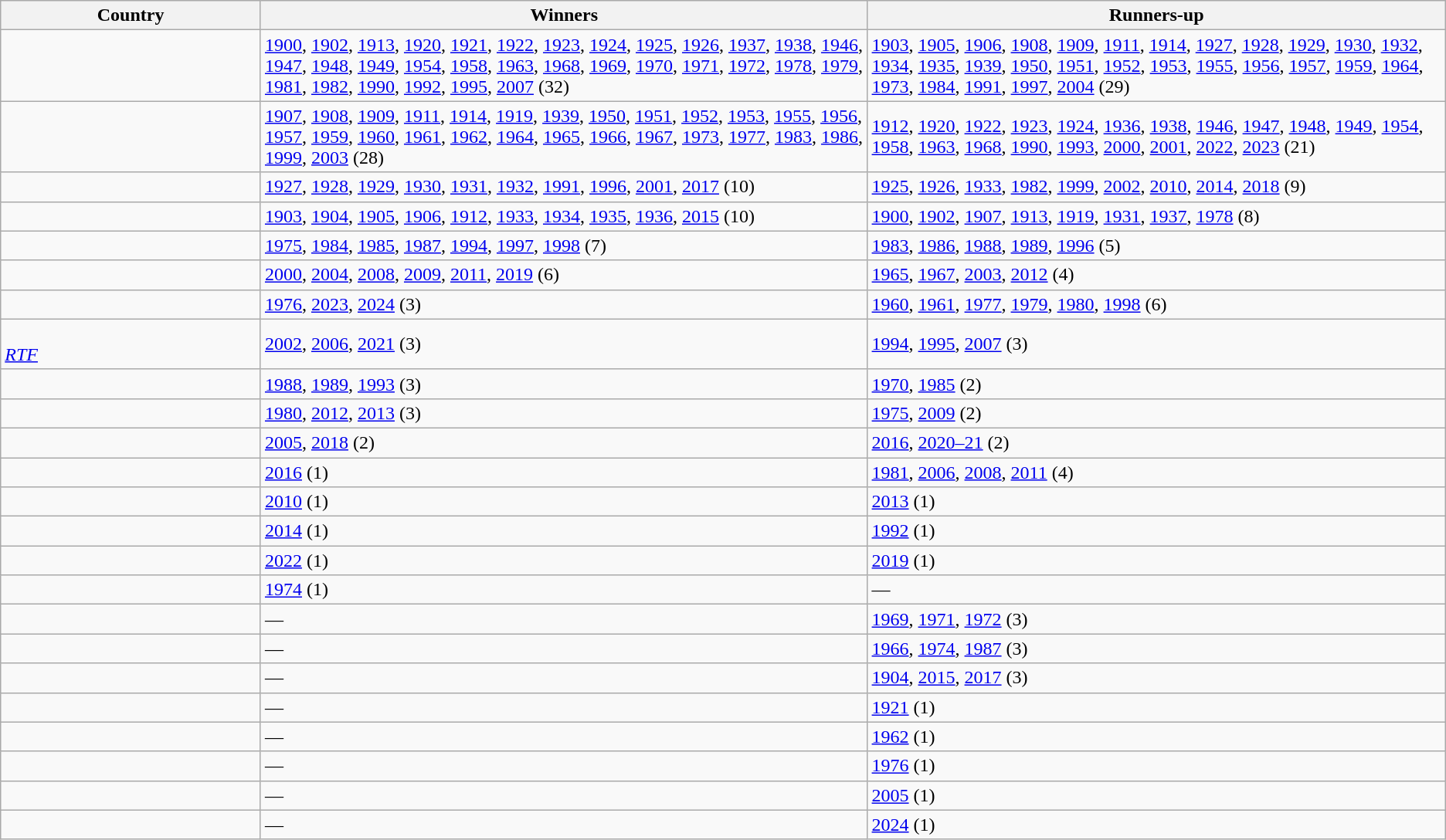<table class="wikitable">
<tr>
<th style="width:18%;">Country</th>
<th style="width:42%;">Winners</th>
<th style="width:42%;">Runners-up</th>
</tr>
<tr>
<td></td>
<td><a href='#'>1900</a>, <a href='#'>1902</a>, <a href='#'>1913</a>, <a href='#'>1920</a>, <a href='#'>1921</a>, <a href='#'>1922</a>, <a href='#'>1923</a>, <a href='#'>1924</a>, <a href='#'>1925</a>, <a href='#'>1926</a>, <a href='#'>1937</a>, <a href='#'>1938</a>, <a href='#'>1946</a>, <a href='#'>1947</a>, <a href='#'>1948</a>, <a href='#'>1949</a>, <a href='#'>1954</a>, <a href='#'>1958</a>, <a href='#'>1963</a>, <a href='#'>1968</a>, <a href='#'>1969</a>, <a href='#'>1970</a>, <a href='#'>1971</a>, <a href='#'>1972</a>, <a href='#'>1978</a>, <a href='#'>1979</a>, <a href='#'>1981</a>, <a href='#'>1982</a>, <a href='#'>1990</a>, <a href='#'>1992</a>, <a href='#'>1995</a>, <a href='#'>2007</a> (32)</td>
<td><a href='#'>1903</a>, <a href='#'>1905</a>, <a href='#'>1906</a>, <a href='#'>1908</a>, <a href='#'>1909</a>, <a href='#'>1911</a>, <a href='#'>1914</a>, <a href='#'>1927</a>, <a href='#'>1928</a>, <a href='#'>1929</a>, <a href='#'>1930</a>, <a href='#'>1932</a>, <a href='#'>1934</a>, <a href='#'>1935</a>, <a href='#'>1939</a>, <a href='#'>1950</a>, <a href='#'>1951</a>, <a href='#'>1952</a>, <a href='#'>1953</a>, <a href='#'>1955</a>, <a href='#'>1956</a>, <a href='#'>1957</a>, <a href='#'>1959</a>, <a href='#'>1964</a>, <a href='#'>1973</a>, <a href='#'>1984</a>, <a href='#'>1991</a>, <a href='#'>1997</a>, <a href='#'>2004</a> (29)</td>
</tr>
<tr>
<td><em></em><br></td>
<td><a href='#'>1907</a>, <a href='#'>1908</a>, <a href='#'>1909</a>, <a href='#'>1911</a>, <a href='#'>1914</a>, <a href='#'>1919</a>, <a href='#'>1939</a>, <a href='#'>1950</a>, <a href='#'>1951</a>, <a href='#'>1952</a>, <a href='#'>1953</a>, <a href='#'>1955</a>, <a href='#'>1956</a>, <a href='#'>1957</a>, <a href='#'>1959</a>, <a href='#'>1960</a>, <a href='#'>1961</a>, <a href='#'>1962</a>, <a href='#'>1964</a>, <a href='#'>1965</a>, <a href='#'>1966</a>, <a href='#'>1967</a>, <a href='#'>1973</a>, <a href='#'>1977</a>, <a href='#'>1983</a>, <a href='#'>1986</a>, <a href='#'>1999</a>, <a href='#'>2003</a> (28)</td>
<td><a href='#'>1912</a>, <a href='#'>1920</a>, <a href='#'>1922</a>, <a href='#'>1923</a>, <a href='#'>1924</a>, <a href='#'>1936</a>, <a href='#'>1938</a>, <a href='#'>1946</a>, <a href='#'>1947</a>, <a href='#'>1948</a>, <a href='#'>1949</a>, <a href='#'>1954</a>, <a href='#'>1958</a>, <a href='#'>1963</a>, <a href='#'>1968</a>, <a href='#'>1990</a>, <a href='#'>1993</a>, <a href='#'>2000</a>, <a href='#'>2001</a>, <a href='#'>2022</a>, <a href='#'>2023</a> (21)</td>
</tr>
<tr>
<td></td>
<td><a href='#'>1927</a>, <a href='#'>1928</a>, <a href='#'>1929</a>, <a href='#'>1930</a>, <a href='#'>1931</a>, <a href='#'>1932</a>, <a href='#'>1991</a>, <a href='#'>1996</a>, <a href='#'>2001</a>, <a href='#'>2017</a> (10)</td>
<td><a href='#'>1925</a>, <a href='#'>1926</a>, <a href='#'>1933</a>, <a href='#'>1982</a>, <a href='#'>1999</a>, <a href='#'>2002</a>, <a href='#'>2010</a>, <a href='#'>2014</a>, <a href='#'>2018</a> (9)</td>
</tr>
<tr>
<td><em></em><br></td>
<td><a href='#'>1903</a>, <a href='#'>1904</a>, <a href='#'>1905</a>, <a href='#'>1906</a>, <a href='#'>1912</a>, <a href='#'>1933</a>, <a href='#'>1934</a>, <a href='#'>1935</a>, <a href='#'>1936</a>, <a href='#'>2015</a> (10)</td>
<td><a href='#'>1900</a>, <a href='#'>1902</a>, <a href='#'>1907</a>, <a href='#'>1913</a>, <a href='#'>1919</a>, <a href='#'>1931</a>, <a href='#'>1937</a>, <a href='#'>1978</a> (8)</td>
</tr>
<tr>
<td></td>
<td><a href='#'>1975</a>, <a href='#'>1984</a>, <a href='#'>1985</a>, <a href='#'>1987</a>, <a href='#'>1994</a>, <a href='#'>1997</a>, <a href='#'>1998</a> (7)</td>
<td><a href='#'>1983</a>, <a href='#'>1986</a>, <a href='#'>1988</a>, <a href='#'>1989</a>, <a href='#'>1996</a> (5)</td>
</tr>
<tr>
<td></td>
<td><a href='#'>2000</a>, <a href='#'>2004</a>, <a href='#'>2008</a>, <a href='#'>2009</a>, <a href='#'>2011</a>, <a href='#'>2019</a> (6)</td>
<td><a href='#'>1965</a>, <a href='#'>1967</a>, <a href='#'>2003</a>, <a href='#'>2012</a> (4)</td>
</tr>
<tr>
<td></td>
<td><a href='#'>1976</a>, <a href='#'>2023</a>, <a href='#'>2024</a> (3)</td>
<td><a href='#'>1960</a>, <a href='#'>1961</a>, <a href='#'>1977</a>, <a href='#'>1979</a>, <a href='#'>1980</a>, <a href='#'>1998</a> (6)</td>
</tr>
<tr>
<td><br>  <em><a href='#'>RTF</a></em></td>
<td><a href='#'>2002</a>, <a href='#'>2006</a>, <a href='#'>2021</a> (3)</td>
<td><a href='#'>1994</a>, <a href='#'>1995</a>, <a href='#'>2007</a> (3)</td>
</tr>
<tr>
<td><em></em><br></td>
<td><a href='#'>1988</a>, <a href='#'>1989</a>, <a href='#'>1993</a> (3)</td>
<td><a href='#'>1970</a>, <a href='#'>1985</a> (2)</td>
</tr>
<tr>
<td><em></em><br></td>
<td><a href='#'>1980</a>, <a href='#'>2012</a>, <a href='#'>2013</a> (3)</td>
<td><a href='#'>1975</a>, <a href='#'>2009</a> (2)</td>
</tr>
<tr>
<td></td>
<td><a href='#'>2005</a>, <a href='#'>2018</a> (2)</td>
<td><a href='#'>2016</a>, <a href='#'>2020–21</a> (2)</td>
</tr>
<tr>
<td></td>
<td><a href='#'>2016</a> (1)</td>
<td><a href='#'>1981</a>, <a href='#'>2006</a>, <a href='#'>2008</a>, <a href='#'>2011</a> (4)</td>
</tr>
<tr>
<td></td>
<td><a href='#'>2010</a> (1)</td>
<td><a href='#'>2013</a> (1)</td>
</tr>
<tr>
<td></td>
<td><a href='#'>2014</a> (1)</td>
<td><a href='#'>1992</a> (1)</td>
</tr>
<tr>
<td></td>
<td><a href='#'>2022</a> (1)</td>
<td><a href='#'>2019</a> (1)</td>
</tr>
<tr>
<td></td>
<td><a href='#'>1974</a> (1)</td>
<td>—</td>
</tr>
<tr>
<td></td>
<td>—</td>
<td><a href='#'>1969</a>, <a href='#'>1971</a>, <a href='#'>1972</a> (3)</td>
</tr>
<tr>
<td></td>
<td>—</td>
<td><a href='#'>1966</a>, <a href='#'>1974</a>, <a href='#'>1987</a> (3)</td>
</tr>
<tr>
<td></td>
<td>—</td>
<td><a href='#'>1904</a>, <a href='#'>2015</a>, <a href='#'>2017</a> (3)</td>
</tr>
<tr>
<td></td>
<td>—</td>
<td><a href='#'>1921</a> (1)</td>
</tr>
<tr>
<td></td>
<td>—</td>
<td><a href='#'>1962</a> (1)</td>
</tr>
<tr>
<td></td>
<td>—</td>
<td><a href='#'>1976</a> (1)</td>
</tr>
<tr>
<td></td>
<td>—</td>
<td><a href='#'>2005</a> (1)</td>
</tr>
<tr>
<td></td>
<td>—</td>
<td><a href='#'>2024</a> (1)</td>
</tr>
</table>
